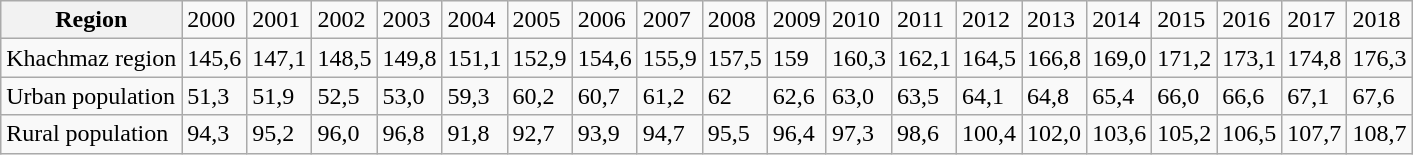<table class="wikitable">
<tr>
<th>Region</th>
<td>2000</td>
<td>2001</td>
<td>2002</td>
<td>2003</td>
<td>2004</td>
<td>2005</td>
<td>2006</td>
<td>2007</td>
<td>2008</td>
<td>2009</td>
<td>2010</td>
<td>2011</td>
<td>2012</td>
<td>2013</td>
<td>2014</td>
<td>2015</td>
<td>2016</td>
<td>2017</td>
<td>2018</td>
</tr>
<tr>
<td>Khachmaz  region</td>
<td>145,6</td>
<td>147,1</td>
<td>148,5</td>
<td>149,8</td>
<td>151,1</td>
<td>152,9</td>
<td>154,6</td>
<td>155,9</td>
<td>157,5</td>
<td>159</td>
<td>160,3</td>
<td>162,1</td>
<td>164,5</td>
<td>166,8</td>
<td>169,0</td>
<td>171,2</td>
<td>173,1</td>
<td>174,8</td>
<td>176,3</td>
</tr>
<tr>
<td>Urban population</td>
<td>51,3</td>
<td>51,9</td>
<td>52,5</td>
<td>53,0</td>
<td>59,3</td>
<td>60,2</td>
<td>60,7</td>
<td>61,2</td>
<td>62</td>
<td>62,6</td>
<td>63,0</td>
<td>63,5</td>
<td>64,1</td>
<td>64,8</td>
<td>65,4</td>
<td>66,0</td>
<td>66,6</td>
<td>67,1</td>
<td>67,6</td>
</tr>
<tr>
<td>Rural population</td>
<td>94,3</td>
<td>95,2</td>
<td>96,0</td>
<td>96,8</td>
<td>91,8</td>
<td>92,7</td>
<td>93,9</td>
<td>94,7</td>
<td>95,5</td>
<td>96,4</td>
<td>97,3</td>
<td>98,6</td>
<td>100,4</td>
<td>102,0</td>
<td>103,6</td>
<td>105,2</td>
<td>106,5</td>
<td>107,7</td>
<td>108,7</td>
</tr>
</table>
